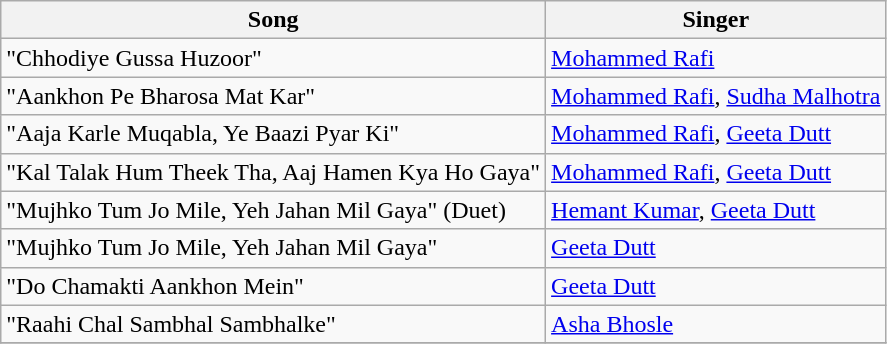<table class="wikitable">
<tr>
<th>Song</th>
<th>Singer</th>
</tr>
<tr>
<td>"Chhodiye Gussa Huzoor"</td>
<td><a href='#'>Mohammed Rafi</a></td>
</tr>
<tr>
<td>"Aankhon Pe Bharosa Mat Kar"</td>
<td><a href='#'>Mohammed Rafi</a>, <a href='#'>Sudha Malhotra</a></td>
</tr>
<tr>
<td>"Aaja Karle Muqabla, Ye Baazi Pyar Ki"</td>
<td><a href='#'>Mohammed Rafi</a>, <a href='#'>Geeta Dutt</a></td>
</tr>
<tr>
<td>"Kal Talak Hum Theek Tha, Aaj Hamen Kya Ho Gaya"</td>
<td><a href='#'>Mohammed Rafi</a>, <a href='#'>Geeta Dutt</a></td>
</tr>
<tr>
<td>"Mujhko Tum Jo Mile, Yeh Jahan Mil Gaya" (Duet)</td>
<td><a href='#'>Hemant Kumar</a>, <a href='#'>Geeta Dutt</a></td>
</tr>
<tr>
<td>"Mujhko Tum Jo Mile, Yeh Jahan Mil Gaya"</td>
<td><a href='#'>Geeta Dutt</a></td>
</tr>
<tr>
<td>"Do Chamakti Aankhon Mein"</td>
<td><a href='#'>Geeta Dutt</a></td>
</tr>
<tr>
<td>"Raahi Chal Sambhal Sambhalke"</td>
<td><a href='#'>Asha Bhosle</a></td>
</tr>
<tr>
</tr>
</table>
